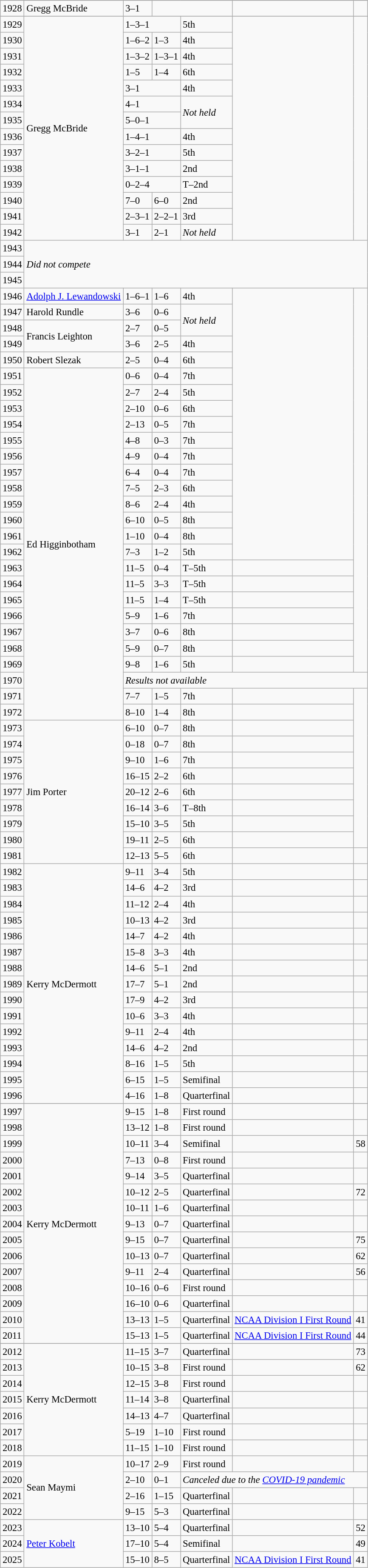<table class=wikitable style="font-size: 95%">
<tr>
</tr>
<tr>
<td>1928</td>
<td>Gregg McBride</td>
<td>3–1</td>
<td colspan=2></td>
<td></td>
<td></td>
</tr>
<tr>
</tr>
<tr>
<td>1929</td>
<td rowspan=14>Gregg McBride</td>
<td colspan=2>1–3–1</td>
<td>5th</td>
<td rowspan=14></td>
<td rowspan=14></td>
</tr>
<tr>
<td>1930</td>
<td>1–6–2</td>
<td>1–3</td>
<td>4th</td>
</tr>
<tr>
<td>1931</td>
<td>1–3–2</td>
<td>1–3–1</td>
<td>4th</td>
</tr>
<tr>
<td>1932</td>
<td>1–5</td>
<td>1–4</td>
<td>6th</td>
</tr>
<tr>
<td>1933</td>
<td colspan=2>3–1</td>
<td>4th </td>
</tr>
<tr>
<td>1934</td>
<td colspan=2>4–1</td>
<td rowspan=2><em>Not held</em></td>
</tr>
<tr>
<td>1935</td>
<td colspan=2>5–0–1</td>
</tr>
<tr>
<td>1936</td>
<td colspan=2>1–4–1</td>
<td>4th </td>
</tr>
<tr>
<td>1937</td>
<td colspan=2>3–2–1</td>
<td>5th </td>
</tr>
<tr>
<td>1938</td>
<td colspan=2>3–1–1</td>
<td>2nd </td>
</tr>
<tr>
<td>1939</td>
<td colspan=2>0–2–4</td>
<td>T–2nd </td>
</tr>
<tr>
<td>1940</td>
<td>7–0</td>
<td>6–0</td>
<td>2nd </td>
</tr>
<tr>
<td>1941</td>
<td>2–3–1</td>
<td>2–2–1</td>
<td>3rd </td>
</tr>
<tr>
<td>1942</td>
<td>3–1</td>
<td>2–1</td>
<td><em>Not held</em></td>
</tr>
<tr>
<td>1943</td>
<td colspan=6, rowspan=3><em>Did not compete</em></td>
</tr>
<tr>
<td>1944</td>
</tr>
<tr>
<td>1945</td>
</tr>
<tr>
<td>1946</td>
<td><a href='#'>Adolph J. Lewandowski</a></td>
<td>1–6–1</td>
<td>1–6</td>
<td>4th </td>
<td rowspan=17></td>
<td rowspan=24></td>
</tr>
<tr>
<td>1947</td>
<td>Harold Rundle</td>
<td>3–6</td>
<td>0–6</td>
<td rowspan=2><em>Not held</em></td>
</tr>
<tr>
<td>1948</td>
<td rowspan=2>Francis Leighton</td>
<td>2–7</td>
<td>0–5</td>
</tr>
<tr>
<td>1949</td>
<td>3–6</td>
<td>2–5</td>
<td>4th </td>
</tr>
<tr>
<td>1950</td>
<td>Robert Slezak</td>
<td>2–5</td>
<td>0–4</td>
<td>6th </td>
</tr>
<tr>
<td>1951</td>
<td rowspan=22>Ed Higginbotham</td>
<td>0–6</td>
<td>0–4</td>
<td>7th </td>
</tr>
<tr>
<td>1952</td>
<td>2–7</td>
<td>2–4</td>
<td>5th </td>
</tr>
<tr>
<td>1953</td>
<td>2–10</td>
<td>0–6</td>
<td>6th </td>
</tr>
<tr>
<td>1954</td>
<td>2–13</td>
<td>0–5</td>
<td>7th </td>
</tr>
<tr>
<td>1955</td>
<td>4–8</td>
<td>0–3</td>
<td>7th </td>
</tr>
<tr>
<td>1956</td>
<td>4–9</td>
<td>0–4</td>
<td>7th </td>
</tr>
<tr>
<td>1957</td>
<td>6–4</td>
<td>0–4</td>
<td>7th </td>
</tr>
<tr>
<td>1958</td>
<td>7–5</td>
<td>2–3</td>
<td>6th </td>
</tr>
<tr>
<td>1959</td>
<td>8–6</td>
<td>2–4</td>
<td>4th </td>
</tr>
<tr>
<td>1960</td>
<td>6–10</td>
<td>0–5</td>
<td>8th </td>
</tr>
<tr>
<td>1961</td>
<td>1–10</td>
<td>0–4</td>
<td>8th </td>
</tr>
<tr>
<td>1962</td>
<td>7–3</td>
<td>1–2</td>
<td>5th </td>
</tr>
<tr>
<td>1963</td>
<td>11–5</td>
<td>0–4</td>
<td>T–5th </td>
<td></td>
</tr>
<tr>
<td>1964</td>
<td>11–5</td>
<td>3–3</td>
<td>T–5th </td>
<td></td>
</tr>
<tr>
<td>1965</td>
<td>11–5</td>
<td>1–4</td>
<td>T–5th </td>
<td></td>
</tr>
<tr>
<td>1966</td>
<td>5–9</td>
<td>1–6</td>
<td>7th </td>
<td></td>
</tr>
<tr>
<td>1967</td>
<td>3–7</td>
<td>0–6</td>
<td>8th </td>
<td></td>
</tr>
<tr>
<td>1968</td>
<td>5–9</td>
<td>0–7</td>
<td>8th </td>
<td></td>
</tr>
<tr>
<td>1969</td>
<td>9–8</td>
<td>1–6</td>
<td>5th </td>
<td></td>
</tr>
<tr>
<td>1970</td>
<td colspan=5><em>Results not available</em></td>
</tr>
<tr>
<td>1971</td>
<td>7–7</td>
<td>1–5</td>
<td>7th </td>
<td></td>
<td rowspan=10></td>
</tr>
<tr>
<td>1972</td>
<td>8–10</td>
<td>1–4</td>
<td>8th </td>
<td></td>
</tr>
<tr>
<td>1973</td>
<td rowspan=9>Jim Porter</td>
<td>6–10</td>
<td>0–7</td>
<td>8th </td>
<td></td>
</tr>
<tr>
<td>1974</td>
<td>0–18</td>
<td>0–7</td>
<td>8th </td>
<td></td>
</tr>
<tr>
<td>1975</td>
<td>9–10</td>
<td>1–6</td>
<td>7th </td>
<td></td>
</tr>
<tr>
<td>1976</td>
<td>16–15</td>
<td>2–2</td>
<td>6th </td>
<td></td>
</tr>
<tr>
<td>1977</td>
<td>20–12</td>
<td>2–6</td>
<td>6th </td>
<td></td>
</tr>
<tr>
<td>1978</td>
<td>16–14</td>
<td>3–6</td>
<td>T–8th </td>
<td></td>
</tr>
<tr>
<td>1979</td>
<td>15–10</td>
<td>3–5</td>
<td>5th </td>
<td></td>
</tr>
<tr>
<td>1980</td>
<td>19–11</td>
<td>2–5</td>
<td>6th </td>
<td></td>
</tr>
<tr>
<td>1981</td>
<td>12–13</td>
<td>5–5</td>
<td>6th </td>
<td></td>
<td></td>
</tr>
<tr>
<td>1982</td>
<td rowspan=15>Kerry McDermott</td>
<td>9–11</td>
<td>3–4</td>
<td>5th </td>
<td></td>
<td></td>
</tr>
<tr>
<td>1983</td>
<td>14–6</td>
<td>4–2</td>
<td>3rd </td>
<td></td>
<td></td>
</tr>
<tr>
<td>1984</td>
<td>11–12</td>
<td>2–4</td>
<td>4th </td>
<td></td>
<td></td>
</tr>
<tr>
<td>1985</td>
<td>10–13</td>
<td>4–2</td>
<td>3rd </td>
<td></td>
<td></td>
</tr>
<tr>
<td>1986</td>
<td>14–7</td>
<td>4–2</td>
<td>4th </td>
<td></td>
<td></td>
</tr>
<tr>
<td>1987</td>
<td>15–8</td>
<td>3–3</td>
<td>4th </td>
<td></td>
<td></td>
</tr>
<tr>
<td>1988</td>
<td>14–6</td>
<td>5–1</td>
<td>2nd </td>
<td></td>
<td></td>
</tr>
<tr>
<td>1989</td>
<td>17–7</td>
<td>5–1</td>
<td>2nd </td>
<td></td>
<td></td>
</tr>
<tr>
<td>1990</td>
<td>17–9</td>
<td>4–2</td>
<td>3rd </td>
<td></td>
<td></td>
</tr>
<tr>
<td>1991</td>
<td>10–6</td>
<td>3–3</td>
<td>4th </td>
<td></td>
<td></td>
</tr>
<tr>
<td>1992</td>
<td>9–11</td>
<td>2–4</td>
<td>4th</td>
<td></td>
<td></td>
</tr>
<tr>
<td>1993</td>
<td>14–6</td>
<td>4–2</td>
<td>2nd</td>
<td></td>
<td></td>
</tr>
<tr>
<td>1994</td>
<td>8–16</td>
<td>1–5</td>
<td>5th</td>
<td></td>
<td></td>
</tr>
<tr>
<td>1995</td>
<td>6–15</td>
<td>1–5</td>
<td>Semifinal</td>
<td></td>
<td></td>
</tr>
<tr>
<td>1996</td>
<td>4–16</td>
<td>1–8</td>
<td>Quarterfinal</td>
<td></td>
<td></td>
</tr>
<tr>
</tr>
<tr>
<td>1997</td>
<td rowspan=15>Kerry McDermott</td>
<td>9–15</td>
<td>1–8</td>
<td>First round</td>
<td></td>
<td></td>
</tr>
<tr>
<td>1998</td>
<td>13–12</td>
<td>1–8</td>
<td>First round</td>
<td></td>
<td></td>
</tr>
<tr>
<td>1999</td>
<td>10–11</td>
<td>3–4</td>
<td>Semifinal</td>
<td></td>
<td>58</td>
</tr>
<tr>
<td>2000</td>
<td>7–13</td>
<td>0–8</td>
<td>First round</td>
<td></td>
<td></td>
</tr>
<tr>
<td>2001</td>
<td>9–14</td>
<td>3–5</td>
<td>Quarterfinal</td>
<td></td>
<td></td>
</tr>
<tr>
<td>2002</td>
<td>10–12</td>
<td>2–5</td>
<td>Quarterfinal</td>
<td></td>
<td>72</td>
</tr>
<tr>
<td>2003</td>
<td>10–11</td>
<td>1–6</td>
<td>Quarterfinal</td>
<td></td>
<td></td>
</tr>
<tr>
<td>2004</td>
<td>9–13</td>
<td>0–7</td>
<td>Quarterfinal</td>
<td></td>
<td></td>
</tr>
<tr>
<td>2005</td>
<td>9–15</td>
<td>0–7</td>
<td>Quarterfinal</td>
<td></td>
<td>75</td>
</tr>
<tr>
<td>2006</td>
<td>10–13</td>
<td>0–7</td>
<td>Quarterfinal</td>
<td></td>
<td>62</td>
</tr>
<tr>
<td>2007</td>
<td>9–11</td>
<td>2–4</td>
<td>Quarterfinal</td>
<td></td>
<td>56</td>
</tr>
<tr>
<td>2008</td>
<td>10–16</td>
<td>0–6</td>
<td>First round</td>
<td></td>
<td></td>
</tr>
<tr>
<td>2009</td>
<td>16–10</td>
<td>0–6</td>
<td>Quarterfinal</td>
<td></td>
<td></td>
</tr>
<tr>
<td>2010</td>
<td>13–13</td>
<td>1–5</td>
<td>Quarterfinal</td>
<td><a href='#'>NCAA Division I First Round</a></td>
<td>41</td>
</tr>
<tr>
<td>2011</td>
<td>15–13</td>
<td>1–5</td>
<td>Quarterfinal</td>
<td><a href='#'>NCAA Division I First Round</a></td>
<td>44</td>
</tr>
<tr>
</tr>
<tr>
<td>2012</td>
<td rowspan=7>Kerry McDermott</td>
<td>11–15</td>
<td>3–7</td>
<td>Quarterfinal</td>
<td></td>
<td>73</td>
</tr>
<tr>
<td>2013</td>
<td>10–15</td>
<td>3–8</td>
<td>First round</td>
<td></td>
<td>62</td>
</tr>
<tr>
<td>2014</td>
<td>12–15</td>
<td>3–8</td>
<td>First round</td>
<td></td>
<td></td>
</tr>
<tr>
<td>2015</td>
<td>11–14</td>
<td>3–8</td>
<td>Quarterfinal</td>
<td></td>
<td></td>
</tr>
<tr>
<td>2016</td>
<td>14–13</td>
<td>4–7</td>
<td>Quarterfinal</td>
<td></td>
<td></td>
</tr>
<tr>
<td>2017</td>
<td>5–19</td>
<td>1–10</td>
<td>First round</td>
<td></td>
<td></td>
</tr>
<tr>
<td>2018</td>
<td>11–15</td>
<td>1–10</td>
<td>First round</td>
<td></td>
<td></td>
</tr>
<tr>
<td>2019</td>
<td rowspan=4>Sean Maymi</td>
<td>10–17</td>
<td>2–9</td>
<td>First round</td>
<td></td>
<td></td>
</tr>
<tr>
<td>2020</td>
<td>2–10</td>
<td>0–1</td>
<td colspan=3><em>Canceled due to the <a href='#'>COVID-19 pandemic</a></em></td>
</tr>
<tr>
<td>2021</td>
<td>2–16</td>
<td>1–15</td>
<td>Quarterfinal</td>
<td></td>
<td></td>
</tr>
<tr>
<td>2022</td>
<td>9–15</td>
<td>5–3</td>
<td>Quarterfinal</td>
<td></td>
<td></td>
</tr>
<tr>
<td>2023</td>
<td rowspan=3><a href='#'>Peter Kobelt</a></td>
<td>13–10</td>
<td>5–4</td>
<td>Quarterfinal</td>
<td></td>
<td>52</td>
</tr>
<tr>
<td>2024</td>
<td>17–10</td>
<td>5–4</td>
<td>Semifinal</td>
<td></td>
<td>49</td>
</tr>
<tr>
<td>2025</td>
<td>15–10</td>
<td>8–5</td>
<td>Quarterfinal</td>
<td><a href='#'>NCAA Division I First Round</a></td>
<td>41</td>
</tr>
</table>
